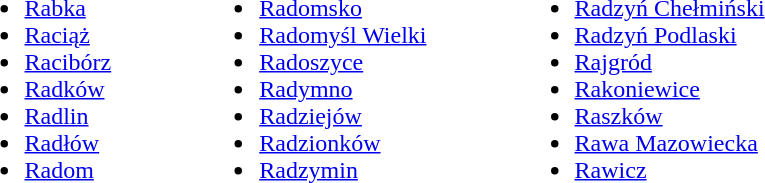<table>
<tr>
<td valign="Top"><br><ul><li><a href='#'>Rabka</a></li><li><a href='#'>Raciąż</a></li><li><a href='#'>Racibórz</a></li><li><a href='#'>Radków</a></li><li><a href='#'>Radlin</a></li><li><a href='#'>Radłów</a></li><li><a href='#'>Radom</a></li></ul></td>
<td style="width:10%;"></td>
<td valign="Top"><br><ul><li><a href='#'>Radomsko</a></li><li><a href='#'>Radomyśl Wielki</a></li><li><a href='#'>Radoszyce</a></li><li><a href='#'>Radymno</a></li><li><a href='#'>Radziejów</a></li><li><a href='#'>Radzionków</a></li><li><a href='#'>Radzymin</a></li></ul></td>
<td style="width:10%;"></td>
<td valign="Top"><br><ul><li><a href='#'>Radzyń Chełmiński</a></li><li><a href='#'>Radzyń Podlaski</a></li><li><a href='#'>Rajgród</a></li><li><a href='#'>Rakoniewice</a></li><li><a href='#'>Raszków</a></li><li><a href='#'>Rawa Mazowiecka</a></li><li><a href='#'>Rawicz</a></li></ul></td>
</tr>
</table>
